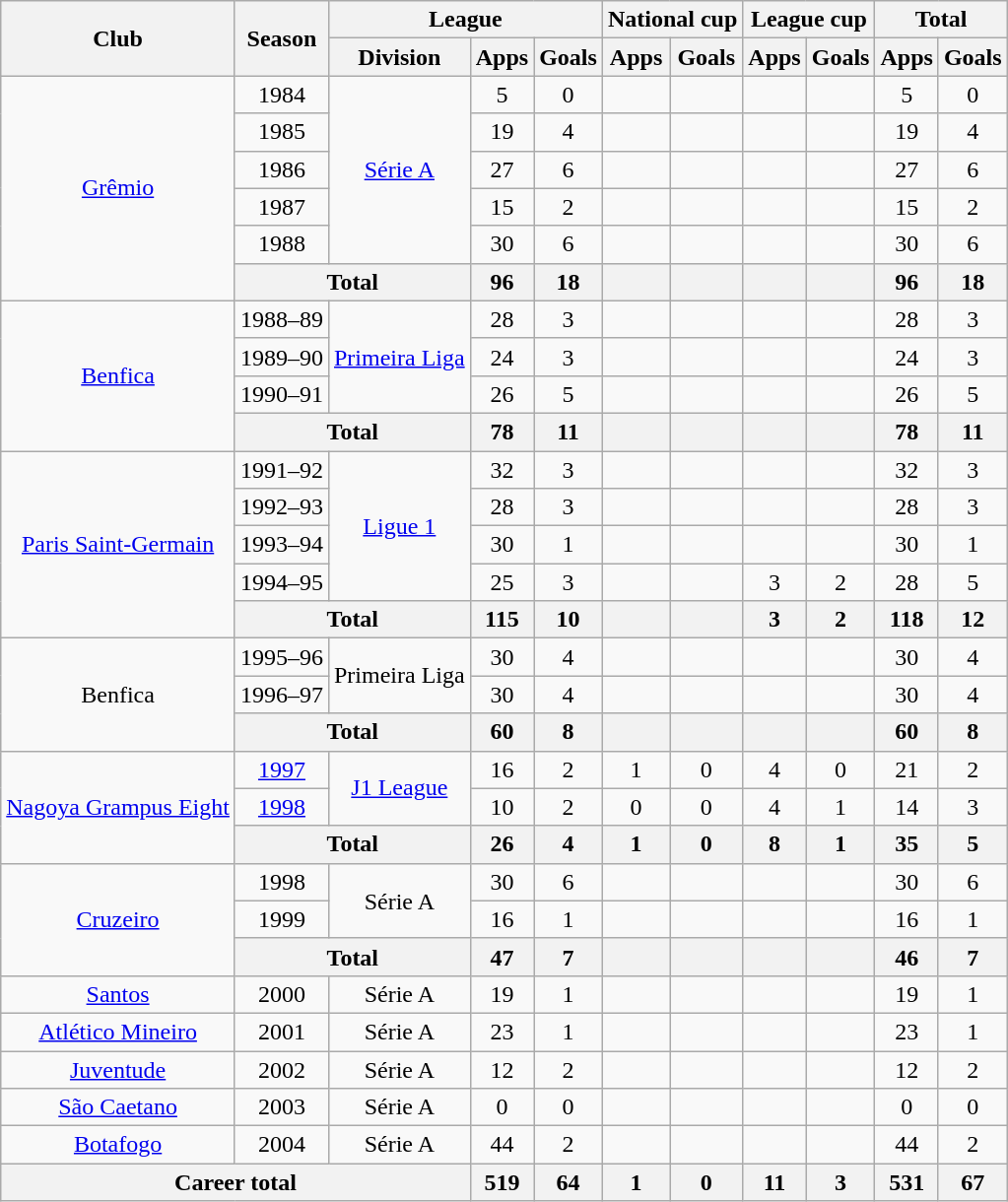<table class="wikitable" style="text-align:center">
<tr>
<th rowspan="2">Club</th>
<th rowspan="2">Season</th>
<th colspan="3">League</th>
<th colspan="2">National cup</th>
<th colspan="2">League cup</th>
<th colspan="2">Total</th>
</tr>
<tr>
<th>Division</th>
<th>Apps</th>
<th>Goals</th>
<th>Apps</th>
<th>Goals</th>
<th>Apps</th>
<th>Goals</th>
<th>Apps</th>
<th>Goals</th>
</tr>
<tr>
<td rowspan="6"><a href='#'>Grêmio</a></td>
<td>1984</td>
<td rowspan="5"><a href='#'>Série A</a></td>
<td>5</td>
<td>0</td>
<td></td>
<td></td>
<td></td>
<td></td>
<td>5</td>
<td>0</td>
</tr>
<tr>
<td>1985</td>
<td>19</td>
<td>4</td>
<td></td>
<td></td>
<td></td>
<td></td>
<td>19</td>
<td>4</td>
</tr>
<tr>
<td>1986</td>
<td>27</td>
<td>6</td>
<td></td>
<td></td>
<td></td>
<td></td>
<td>27</td>
<td>6</td>
</tr>
<tr>
<td>1987</td>
<td>15</td>
<td>2</td>
<td></td>
<td></td>
<td></td>
<td></td>
<td>15</td>
<td>2</td>
</tr>
<tr>
<td>1988</td>
<td>30</td>
<td>6</td>
<td></td>
<td></td>
<td></td>
<td></td>
<td>30</td>
<td>6</td>
</tr>
<tr>
<th colspan="2">Total</th>
<th>96</th>
<th>18</th>
<th></th>
<th></th>
<th></th>
<th></th>
<th>96</th>
<th>18</th>
</tr>
<tr>
<td rowspan="4"><a href='#'>Benfica</a></td>
<td>1988–89</td>
<td rowspan="3"><a href='#'>Primeira Liga</a></td>
<td>28</td>
<td>3</td>
<td></td>
<td></td>
<td></td>
<td></td>
<td>28</td>
<td>3</td>
</tr>
<tr>
<td>1989–90</td>
<td>24</td>
<td>3</td>
<td></td>
<td></td>
<td></td>
<td></td>
<td>24</td>
<td>3</td>
</tr>
<tr>
<td>1990–91</td>
<td>26</td>
<td>5</td>
<td></td>
<td></td>
<td></td>
<td></td>
<td>26</td>
<td>5</td>
</tr>
<tr>
<th colspan="2">Total</th>
<th>78</th>
<th>11</th>
<th></th>
<th></th>
<th></th>
<th></th>
<th>78</th>
<th>11</th>
</tr>
<tr>
<td rowspan="5"><a href='#'>Paris Saint-Germain</a></td>
<td>1991–92</td>
<td rowspan="4"><a href='#'>Ligue 1</a></td>
<td>32</td>
<td>3</td>
<td></td>
<td></td>
<td></td>
<td></td>
<td>32</td>
<td>3</td>
</tr>
<tr>
<td>1992–93</td>
<td>28</td>
<td>3</td>
<td></td>
<td></td>
<td></td>
<td></td>
<td>28</td>
<td>3</td>
</tr>
<tr>
<td>1993–94</td>
<td>30</td>
<td>1</td>
<td></td>
<td></td>
<td></td>
<td></td>
<td>30</td>
<td>1</td>
</tr>
<tr>
<td>1994–95</td>
<td>25</td>
<td>3</td>
<td></td>
<td></td>
<td>3</td>
<td>2</td>
<td>28</td>
<td>5</td>
</tr>
<tr>
<th colspan="2">Total</th>
<th>115</th>
<th>10</th>
<th></th>
<th></th>
<th>3</th>
<th>2</th>
<th>118</th>
<th>12</th>
</tr>
<tr>
<td rowspan="3">Benfica</td>
<td>1995–96</td>
<td rowspan="2">Primeira Liga</td>
<td>30</td>
<td>4</td>
<td></td>
<td></td>
<td></td>
<td></td>
<td>30</td>
<td>4</td>
</tr>
<tr>
<td>1996–97</td>
<td>30</td>
<td>4</td>
<td></td>
<td></td>
<td></td>
<td></td>
<td>30</td>
<td>4</td>
</tr>
<tr>
<th colspan="2">Total</th>
<th>60</th>
<th>8</th>
<th></th>
<th></th>
<th></th>
<th></th>
<th>60</th>
<th>8</th>
</tr>
<tr>
<td rowspan="3"><a href='#'>Nagoya Grampus Eight</a></td>
<td><a href='#'>1997</a></td>
<td rowspan="2"><a href='#'>J1 League</a></td>
<td>16</td>
<td>2</td>
<td>1</td>
<td>0</td>
<td>4</td>
<td>0</td>
<td>21</td>
<td>2</td>
</tr>
<tr>
<td><a href='#'>1998</a></td>
<td>10</td>
<td>2</td>
<td>0</td>
<td>0</td>
<td>4</td>
<td>1</td>
<td>14</td>
<td>3</td>
</tr>
<tr>
<th colspan="2">Total</th>
<th>26</th>
<th>4</th>
<th>1</th>
<th>0</th>
<th>8</th>
<th>1</th>
<th>35</th>
<th>5</th>
</tr>
<tr>
<td rowspan="3"><a href='#'>Cruzeiro</a></td>
<td>1998</td>
<td rowspan="2">Série A</td>
<td>30</td>
<td>6</td>
<td></td>
<td></td>
<td></td>
<td></td>
<td>30</td>
<td>6</td>
</tr>
<tr>
<td>1999</td>
<td>16</td>
<td>1</td>
<td></td>
<td></td>
<td></td>
<td></td>
<td>16</td>
<td>1</td>
</tr>
<tr>
<th colspan="2">Total</th>
<th>47</th>
<th>7</th>
<th></th>
<th></th>
<th></th>
<th></th>
<th>46</th>
<th>7</th>
</tr>
<tr>
<td><a href='#'>Santos</a></td>
<td>2000</td>
<td>Série A</td>
<td>19</td>
<td>1</td>
<td></td>
<td></td>
<td></td>
<td></td>
<td>19</td>
<td>1</td>
</tr>
<tr>
<td><a href='#'>Atlético Mineiro</a></td>
<td>2001</td>
<td>Série A</td>
<td>23</td>
<td>1</td>
<td></td>
<td></td>
<td></td>
<td></td>
<td>23</td>
<td>1</td>
</tr>
<tr>
<td><a href='#'>Juventude</a></td>
<td>2002</td>
<td>Série A</td>
<td>12</td>
<td>2</td>
<td></td>
<td></td>
<td></td>
<td></td>
<td>12</td>
<td>2</td>
</tr>
<tr>
<td><a href='#'>São Caetano</a></td>
<td>2003</td>
<td>Série A</td>
<td>0</td>
<td>0</td>
<td></td>
<td></td>
<td></td>
<td></td>
<td>0</td>
<td>0</td>
</tr>
<tr>
<td><a href='#'>Botafogo</a></td>
<td>2004</td>
<td>Série A</td>
<td>44</td>
<td>2</td>
<td></td>
<td></td>
<td></td>
<td></td>
<td>44</td>
<td>2</td>
</tr>
<tr>
<th colspan="3">Career total</th>
<th>519</th>
<th>64</th>
<th>1</th>
<th>0</th>
<th>11</th>
<th>3</th>
<th>531</th>
<th>67</th>
</tr>
</table>
